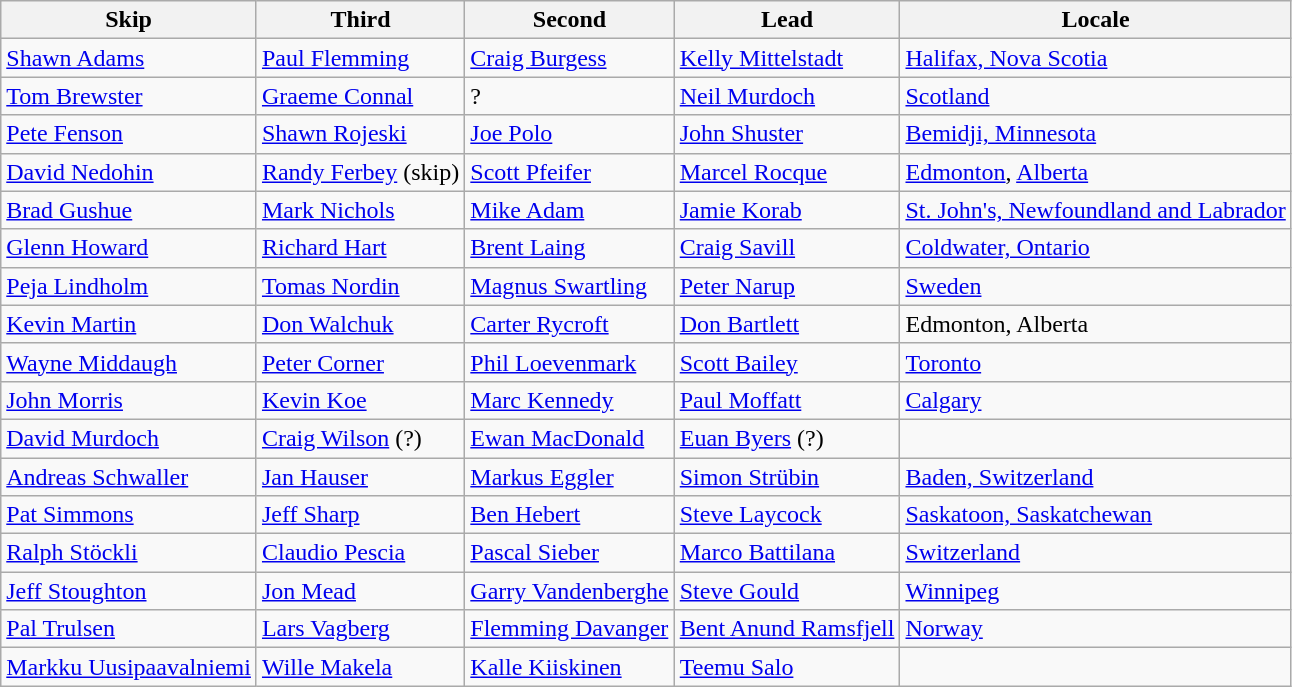<table class="wikitable">
<tr>
<th>Skip</th>
<th>Third</th>
<th>Second</th>
<th>Lead</th>
<th>Locale</th>
</tr>
<tr>
<td><a href='#'>Shawn Adams</a></td>
<td><a href='#'>Paul Flemming</a></td>
<td><a href='#'>Craig Burgess</a></td>
<td><a href='#'>Kelly Mittelstadt</a></td>
<td> <a href='#'>Halifax, Nova Scotia</a></td>
</tr>
<tr>
<td><a href='#'>Tom Brewster</a></td>
<td><a href='#'>Graeme Connal</a></td>
<td>?</td>
<td><a href='#'>Neil Murdoch</a></td>
<td>  <a href='#'>Scotland</a></td>
</tr>
<tr>
<td><a href='#'>Pete Fenson</a></td>
<td><a href='#'>Shawn Rojeski</a></td>
<td><a href='#'>Joe Polo</a></td>
<td><a href='#'>John Shuster</a></td>
<td> <a href='#'>Bemidji, Minnesota</a></td>
</tr>
<tr>
<td><a href='#'>David Nedohin</a></td>
<td><a href='#'>Randy Ferbey</a> (skip)</td>
<td><a href='#'>Scott Pfeifer</a></td>
<td><a href='#'>Marcel Rocque</a></td>
<td> <a href='#'>Edmonton</a>, <a href='#'>Alberta</a></td>
</tr>
<tr>
<td><a href='#'>Brad Gushue</a></td>
<td><a href='#'>Mark Nichols</a></td>
<td><a href='#'>Mike Adam</a></td>
<td><a href='#'>Jamie Korab</a></td>
<td> <a href='#'>St. John's, Newfoundland and Labrador</a></td>
</tr>
<tr>
<td><a href='#'>Glenn Howard</a></td>
<td><a href='#'>Richard Hart</a></td>
<td><a href='#'>Brent Laing</a></td>
<td><a href='#'>Craig Savill</a></td>
<td> <a href='#'>Coldwater, Ontario</a></td>
</tr>
<tr>
<td><a href='#'>Peja Lindholm</a></td>
<td><a href='#'>Tomas Nordin</a></td>
<td><a href='#'>Magnus Swartling</a></td>
<td><a href='#'>Peter Narup</a></td>
<td> <a href='#'>Sweden</a></td>
</tr>
<tr>
<td><a href='#'>Kevin Martin</a></td>
<td><a href='#'>Don Walchuk</a></td>
<td><a href='#'>Carter Rycroft</a></td>
<td><a href='#'>Don Bartlett</a></td>
<td> Edmonton, Alberta</td>
</tr>
<tr>
<td><a href='#'>Wayne Middaugh</a></td>
<td><a href='#'>Peter Corner</a></td>
<td><a href='#'>Phil Loevenmark</a></td>
<td><a href='#'>Scott Bailey</a></td>
<td> <a href='#'>Toronto</a></td>
</tr>
<tr>
<td><a href='#'>John Morris</a></td>
<td><a href='#'>Kevin Koe</a></td>
<td><a href='#'>Marc Kennedy</a></td>
<td><a href='#'>Paul Moffatt</a></td>
<td> <a href='#'>Calgary</a></td>
</tr>
<tr>
<td><a href='#'>David Murdoch</a></td>
<td><a href='#'>Craig Wilson</a> (?)</td>
<td><a href='#'>Ewan MacDonald</a></td>
<td><a href='#'>Euan Byers</a> (?)</td>
<td></td>
</tr>
<tr>
<td><a href='#'>Andreas Schwaller</a></td>
<td><a href='#'>Jan Hauser</a></td>
<td><a href='#'>Markus Eggler</a></td>
<td><a href='#'>Simon Strübin</a></td>
<td> <a href='#'>Baden, Switzerland</a></td>
</tr>
<tr>
<td><a href='#'>Pat Simmons</a></td>
<td><a href='#'>Jeff Sharp</a></td>
<td><a href='#'>Ben Hebert</a></td>
<td><a href='#'>Steve Laycock</a></td>
<td> <a href='#'>Saskatoon, Saskatchewan</a></td>
</tr>
<tr>
<td><a href='#'>Ralph Stöckli</a></td>
<td><a href='#'>Claudio Pescia</a></td>
<td><a href='#'>Pascal Sieber</a></td>
<td><a href='#'>Marco Battilana</a></td>
<td> <a href='#'>Switzerland</a></td>
</tr>
<tr>
<td><a href='#'>Jeff Stoughton</a></td>
<td><a href='#'>Jon Mead</a></td>
<td><a href='#'>Garry Vandenberghe</a></td>
<td><a href='#'>Steve Gould</a></td>
<td> <a href='#'>Winnipeg</a></td>
</tr>
<tr>
<td><a href='#'>Pal Trulsen</a></td>
<td><a href='#'>Lars Vagberg</a></td>
<td><a href='#'>Flemming Davanger</a></td>
<td><a href='#'>Bent Anund Ramsfjell</a></td>
<td> <a href='#'>Norway</a></td>
</tr>
<tr>
<td><a href='#'>Markku Uusipaavalniemi</a></td>
<td><a href='#'>Wille Makela</a></td>
<td><a href='#'>Kalle Kiiskinen</a></td>
<td><a href='#'>Teemu Salo</a></td>
<td></td>
</tr>
</table>
